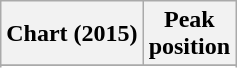<table class="wikitable sortable plainrowheaders" style="text-align:center">
<tr>
<th scope="col">Chart (2015)</th>
<th scope="col">Peak<br>position</th>
</tr>
<tr>
</tr>
<tr>
</tr>
<tr>
</tr>
<tr>
</tr>
<tr>
</tr>
<tr>
</tr>
<tr>
</tr>
</table>
